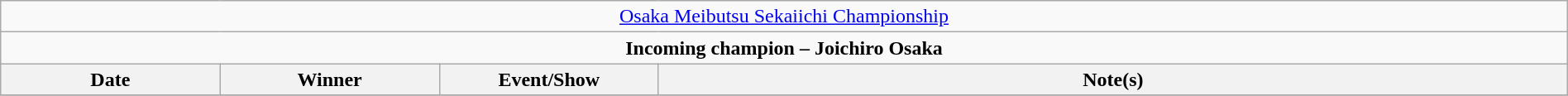<table class="wikitable" style="text-align:center; width:100%;">
<tr>
<td colspan="4" style="text-align: center;"><a href='#'>Osaka Meibutsu Sekaiichi Championship</a></td>
</tr>
<tr>
<td colspan="4" style="text-align: center;"><strong>Incoming champion – Joichiro Osaka</strong></td>
</tr>
<tr>
<th width=14%>Date</th>
<th width=14%>Winner</th>
<th width=14%>Event/Show</th>
<th width=58%>Note(s)</th>
</tr>
<tr>
</tr>
</table>
